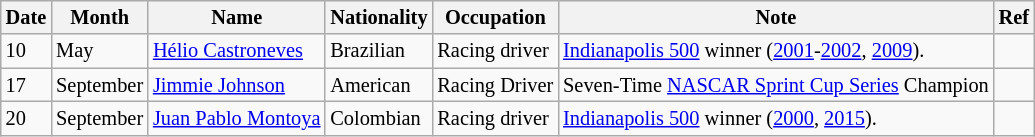<table class="wikitable" style="font-size:85%;">
<tr>
<th>Date</th>
<th>Month</th>
<th>Name</th>
<th>Nationality</th>
<th>Occupation</th>
<th>Note</th>
<th>Ref</th>
</tr>
<tr>
<td>10</td>
<td>May</td>
<td><a href='#'>Hélio Castroneves</a></td>
<td>Brazilian</td>
<td>Racing driver</td>
<td><a href='#'>Indianapolis 500</a> winner (<a href='#'>2001</a>-<a href='#'>2002</a>, <a href='#'>2009</a>).</td>
<td></td>
</tr>
<tr>
<td>17</td>
<td>September</td>
<td><a href='#'>Jimmie Johnson</a></td>
<td>American</td>
<td>Racing Driver</td>
<td>Seven-Time <a href='#'>NASCAR Sprint Cup Series</a> Champion</td>
</tr>
<tr>
<td>20</td>
<td>September</td>
<td><a href='#'>Juan Pablo Montoya</a></td>
<td>Colombian</td>
<td>Racing driver</td>
<td><a href='#'>Indianapolis 500</a> winner (<a href='#'>2000</a>, <a href='#'>2015</a>).</td>
<td></td>
</tr>
</table>
